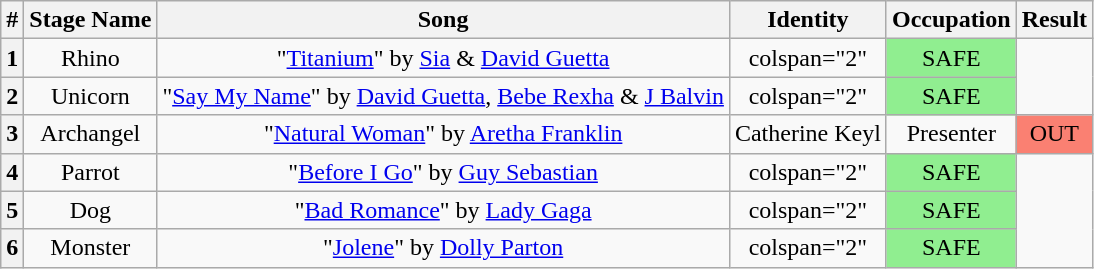<table class="wikitable plainrowheaders" style="text-align: center;">
<tr>
<th>#</th>
<th>Stage Name</th>
<th>Song</th>
<th>Identity</th>
<th>Occupation</th>
<th>Result</th>
</tr>
<tr>
<th>1</th>
<td>Rhino</td>
<td>"<a href='#'>Titanium</a>" by <a href='#'>Sia</a> & <a href='#'>David Guetta</a></td>
<td>colspan="2" </td>
<td bgcolor="lightgreen">SAFE</td>
</tr>
<tr>
<th>2</th>
<td>Unicorn</td>
<td>"<a href='#'>Say My Name</a>" by <a href='#'>David Guetta</a>, <a href='#'>Bebe Rexha</a> & <a href='#'>J Balvin</a></td>
<td>colspan="2" </td>
<td bgcolor="lightgreen">SAFE</td>
</tr>
<tr>
<th>3</th>
<td>Archangel</td>
<td>"<a href='#'>Natural Woman</a>" by <a href='#'>Aretha Franklin</a></td>
<td>Catherine Keyl</td>
<td>Presenter</td>
<td bgcolor="salmon">OUT</td>
</tr>
<tr>
<th>4</th>
<td>Parrot</td>
<td>"<a href='#'>Before I Go</a>" by <a href='#'>Guy Sebastian</a></td>
<td>colspan="2" </td>
<td bgcolor="lightgreen">SAFE</td>
</tr>
<tr>
<th>5</th>
<td>Dog</td>
<td>"<a href='#'>Bad Romance</a>" by <a href='#'>Lady Gaga</a></td>
<td>colspan="2" </td>
<td bgcolor="lightgreen">SAFE</td>
</tr>
<tr>
<th>6</th>
<td>Monster</td>
<td>"<a href='#'>Jolene</a>" by <a href='#'>Dolly Parton</a></td>
<td>colspan="2" </td>
<td bgcolor="lightgreen">SAFE</td>
</tr>
</table>
